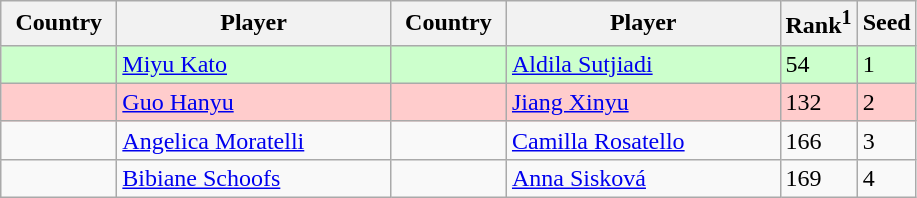<table class="sortable wikitable">
<tr>
<th style="width:70px;">Country</th>
<th style="width:175px;">Player</th>
<th style="width:70px;">Country</th>
<th style="width:175px;">Player</th>
<th>Rank<sup>1</sup></th>
<th>Seed</th>
</tr>
<tr style="background:#cfc">
<td></td>
<td><a href='#'>Miyu Kato</a></td>
<td></td>
<td><a href='#'>Aldila Sutjiadi</a></td>
<td>54</td>
<td>1</td>
</tr>
<tr style="background:#fcc">
<td></td>
<td><a href='#'>Guo Hanyu</a></td>
<td></td>
<td><a href='#'>Jiang Xinyu</a></td>
<td>132</td>
<td>2</td>
</tr>
<tr>
<td></td>
<td><a href='#'>Angelica Moratelli</a></td>
<td></td>
<td><a href='#'>Camilla Rosatello</a></td>
<td>166</td>
<td>3</td>
</tr>
<tr>
<td></td>
<td><a href='#'>Bibiane Schoofs</a></td>
<td></td>
<td><a href='#'>Anna Sisková</a></td>
<td>169</td>
<td>4</td>
</tr>
</table>
